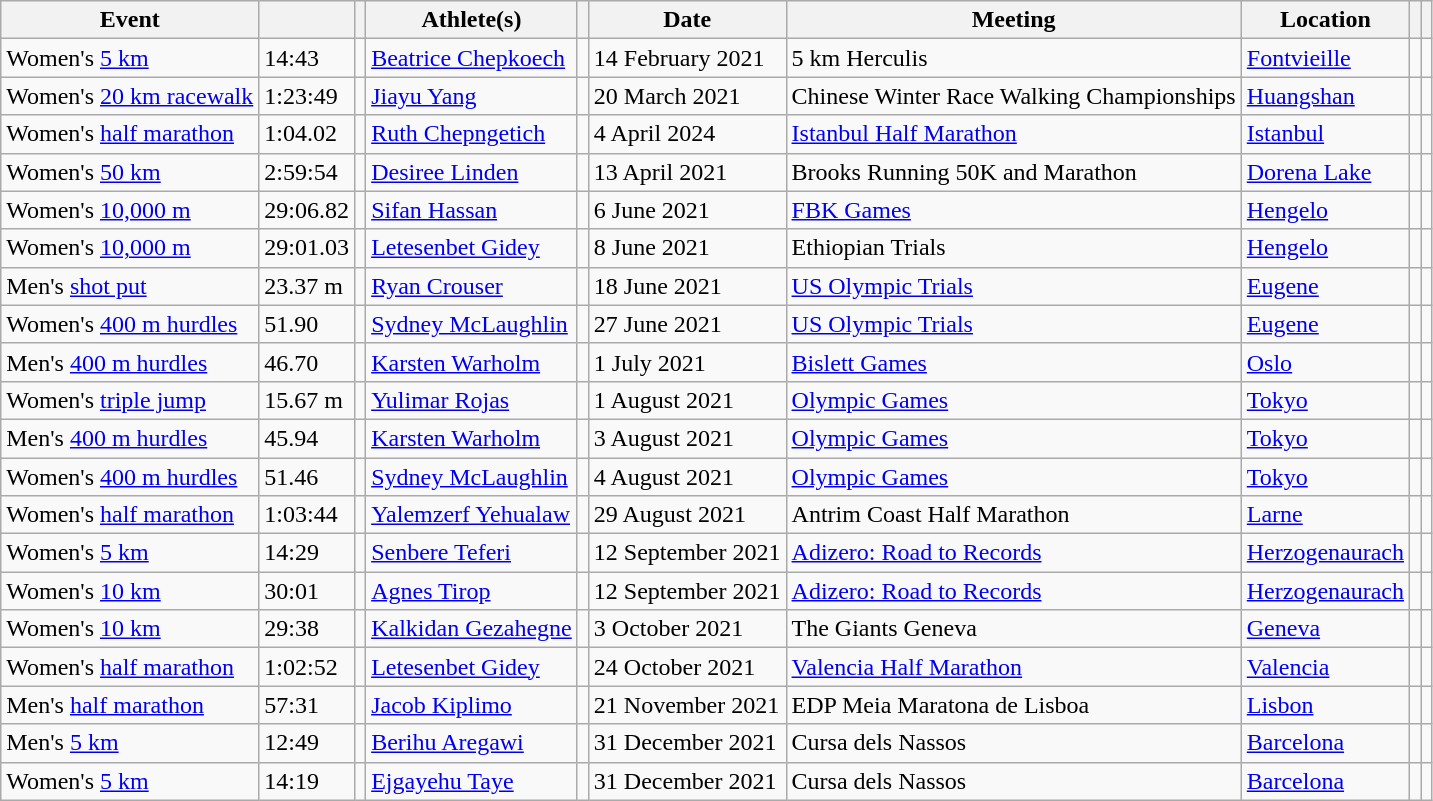<table class="wikitable">
<tr>
<th>Event</th>
<th></th>
<th></th>
<th>Athlete(s)</th>
<th></th>
<th>Date</th>
<th>Meeting</th>
<th>Location</th>
<th></th>
<th></th>
</tr>
<tr>
<td>Women's <a href='#'>5 km</a> </td>
<td>14:43</td>
<td></td>
<td><a href='#'>Beatrice Chepkoech</a></td>
<td></td>
<td>14 February 2021</td>
<td>5 km Herculis</td>
<td><a href='#'>Fontvieille</a></td>
<td></td>
<td></td>
</tr>
<tr>
<td>Women's <a href='#'>20 km racewalk</a></td>
<td>1:23:49</td>
<td></td>
<td><a href='#'>Jiayu Yang</a></td>
<td></td>
<td>20 March 2021</td>
<td>Chinese Winter Race Walking Championships</td>
<td><a href='#'>Huangshan</a></td>
<td></td>
<td></td>
</tr>
<tr>
<td>Women's <a href='#'>half marathon</a></td>
<td>1:04.02</td>
<td></td>
<td><a href='#'>Ruth Chepngetich</a></td>
<td></td>
<td>4 April 2024</td>
<td><a href='#'>Istanbul Half Marathon</a></td>
<td><a href='#'>Istanbul</a></td>
<td></td>
<td></td>
</tr>
<tr>
<td>Women's <a href='#'>50 km</a> </td>
<td>2:59:54</td>
<td></td>
<td><a href='#'>Desiree Linden</a></td>
<td></td>
<td>13 April 2021</td>
<td>Brooks Running 50K and Marathon</td>
<td><a href='#'>Dorena Lake</a></td>
<td></td>
<td></td>
</tr>
<tr>
<td>Women's <a href='#'>10,000 m</a></td>
<td>29:06.82</td>
<td></td>
<td><a href='#'>Sifan Hassan</a></td>
<td></td>
<td>6 June 2021</td>
<td><a href='#'>FBK Games</a></td>
<td><a href='#'>Hengelo</a></td>
<td></td>
<td></td>
</tr>
<tr>
<td>Women's <a href='#'>10,000 m</a></td>
<td>29:01.03</td>
<td></td>
<td><a href='#'>Letesenbet Gidey</a></td>
<td></td>
<td>8 June 2021</td>
<td>Ethiopian Trials</td>
<td><a href='#'>Hengelo</a></td>
<td></td>
<td></td>
</tr>
<tr>
<td>Men's <a href='#'>shot put</a></td>
<td>23.37 m</td>
<td></td>
<td><a href='#'>Ryan Crouser</a></td>
<td></td>
<td>18 June 2021</td>
<td><a href='#'>US Olympic Trials</a></td>
<td><a href='#'>Eugene</a></td>
<td></td>
<td></td>
</tr>
<tr>
<td>Women's <a href='#'>400 m hurdles</a></td>
<td>51.90</td>
<td></td>
<td><a href='#'>Sydney McLaughlin</a></td>
<td></td>
<td>27 June 2021</td>
<td><a href='#'>US Olympic Trials</a></td>
<td><a href='#'>Eugene</a></td>
<td></td>
<td></td>
</tr>
<tr>
<td>Men's <a href='#'>400 m hurdles</a></td>
<td>46.70</td>
<td></td>
<td><a href='#'>Karsten Warholm</a></td>
<td></td>
<td>1 July 2021</td>
<td><a href='#'>Bislett Games</a></td>
<td><a href='#'>Oslo</a></td>
<td></td>
<td></td>
</tr>
<tr>
<td>Women's <a href='#'>triple jump</a></td>
<td>15.67 m</td>
<td></td>
<td><a href='#'>Yulimar Rojas</a></td>
<td></td>
<td>1 August 2021</td>
<td><a href='#'>Olympic Games</a></td>
<td><a href='#'>Tokyo</a></td>
<td></td>
<td></td>
</tr>
<tr>
<td>Men's <a href='#'>400 m hurdles</a></td>
<td>45.94</td>
<td></td>
<td><a href='#'>Karsten Warholm</a></td>
<td></td>
<td>3 August 2021</td>
<td><a href='#'>Olympic Games</a></td>
<td><a href='#'>Tokyo</a></td>
<td></td>
<td></td>
</tr>
<tr>
<td>Women's <a href='#'>400 m hurdles</a></td>
<td>51.46</td>
<td></td>
<td><a href='#'>Sydney McLaughlin</a></td>
<td></td>
<td>4 August 2021</td>
<td><a href='#'>Olympic Games</a></td>
<td><a href='#'>Tokyo</a></td>
<td></td>
<td></td>
</tr>
<tr>
<td>Women's <a href='#'>half marathon</a></td>
<td>1:03:44</td>
<td></td>
<td><a href='#'>Yalemzerf Yehualaw</a></td>
<td></td>
<td>29 August 2021</td>
<td>Antrim Coast Half Marathon</td>
<td><a href='#'>Larne</a></td>
<td></td>
<td></td>
</tr>
<tr>
<td>Women's <a href='#'>5 km</a> </td>
<td>14:29</td>
<td></td>
<td><a href='#'>Senbere Teferi</a></td>
<td></td>
<td>12 September 2021</td>
<td><a href='#'>Adizero: Road to Records</a></td>
<td><a href='#'>Herzogenaurach</a></td>
<td></td>
<td></td>
</tr>
<tr>
<td>Women's <a href='#'>10 km</a> </td>
<td>30:01</td>
<td></td>
<td><a href='#'>Agnes Tirop</a></td>
<td></td>
<td>12 September 2021</td>
<td><a href='#'>Adizero: Road to Records</a></td>
<td><a href='#'>Herzogenaurach</a></td>
<td></td>
<td></td>
</tr>
<tr>
<td>Women's <a href='#'>10 km</a> </td>
<td>29:38</td>
<td></td>
<td><a href='#'>Kalkidan Gezahegne</a></td>
<td></td>
<td>3 October 2021</td>
<td>The Giants Geneva</td>
<td><a href='#'>Geneva</a></td>
<td></td>
<td></td>
</tr>
<tr>
<td>Women's <a href='#'>half marathon</a></td>
<td>1:02:52</td>
<td></td>
<td><a href='#'>Letesenbet Gidey</a></td>
<td></td>
<td>24 October 2021</td>
<td><a href='#'>Valencia Half Marathon</a></td>
<td><a href='#'>Valencia</a></td>
<td></td>
<td></td>
</tr>
<tr>
<td>Men's <a href='#'>half marathon</a></td>
<td>57:31</td>
<td></td>
<td><a href='#'>Jacob Kiplimo</a></td>
<td></td>
<td>21 November 2021</td>
<td>EDP Meia Maratona de Lisboa</td>
<td><a href='#'>Lisbon</a></td>
<td></td>
<td></td>
</tr>
<tr>
<td>Men's <a href='#'>5 km</a> </td>
<td>12:49</td>
<td></td>
<td><a href='#'>Berihu Aregawi</a></td>
<td></td>
<td>31 December 2021</td>
<td>Cursa dels Nassos</td>
<td><a href='#'>Barcelona</a></td>
<td></td>
<td></td>
</tr>
<tr>
<td>Women's <a href='#'>5 km</a> </td>
<td>14:19</td>
<td></td>
<td><a href='#'>Ejgayehu Taye</a></td>
<td></td>
<td>31 December 2021</td>
<td>Cursa dels Nassos</td>
<td><a href='#'>Barcelona</a></td>
<td></td>
<td></td>
</tr>
</table>
